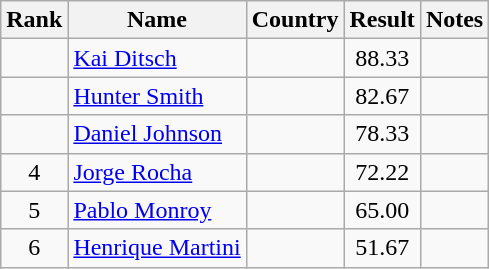<table class="wikitable sortable" style="text-align:center;">
<tr>
<th>Rank</th>
<th>Name</th>
<th>Country</th>
<th>Result</th>
<th>Notes</th>
</tr>
<tr>
<td></td>
<td align=left><a href='#'>Kai Ditsch</a></td>
<td align=left></td>
<td>88.33</td>
<td></td>
</tr>
<tr>
<td></td>
<td align=left><a href='#'>Hunter Smith</a></td>
<td align=left></td>
<td>82.67</td>
<td></td>
</tr>
<tr>
<td></td>
<td align=left><a href='#'>Daniel Johnson</a></td>
<td align=left></td>
<td>78.33</td>
<td></td>
</tr>
<tr>
<td>4</td>
<td align=left><a href='#'>Jorge Rocha</a></td>
<td align=left></td>
<td>72.22</td>
<td></td>
</tr>
<tr>
<td>5</td>
<td align=left><a href='#'>Pablo Monroy</a></td>
<td align="left"></td>
<td>65.00</td>
<td></td>
</tr>
<tr>
<td>6</td>
<td align=left><a href='#'>Henrique Martini</a></td>
<td align=left></td>
<td>51.67</td>
<td></td>
</tr>
</table>
